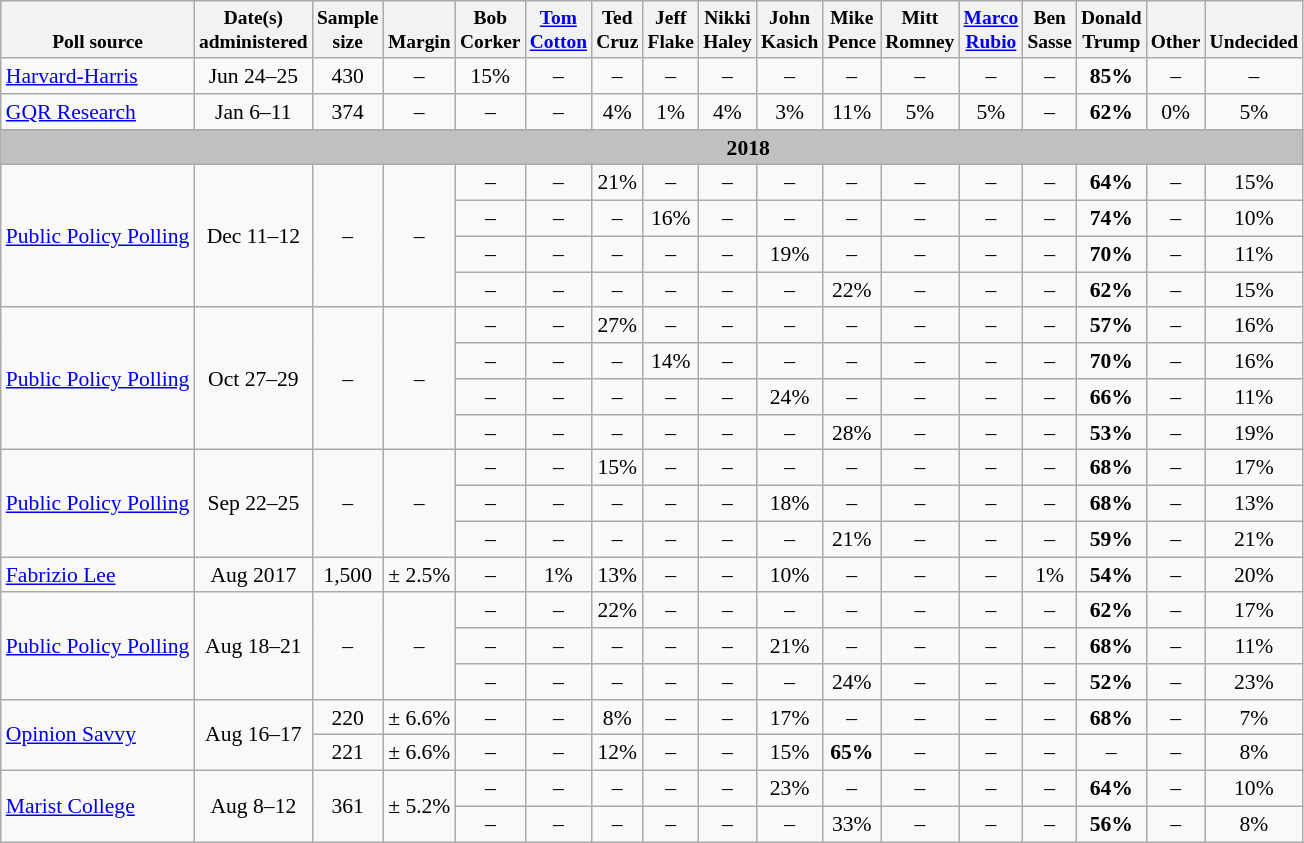<table class="wikitable" style="font-size:90%;text-align:center;">
<tr valign=bottom style="font-size:90%;">
<th>Poll source</th>
<th>Date(s)<br>administered</th>
<th>Sample<br>size</th>
<th>Margin<br></th>
<th>Bob<br>Corker</th>
<th><a href='#'>Tom<br>Cotton</a></th>
<th>Ted<br>Cruz</th>
<th>Jeff<br>Flake</th>
<th>Nikki<br>Haley</th>
<th>John<br>Kasich</th>
<th>Mike<br>Pence</th>
<th>Mitt<br>Romney</th>
<th><a href='#'>Marco<br>Rubio</a></th>
<th>Ben<br>Sasse</th>
<th>Donald<br>Trump</th>
<th>Other</th>
<th>Undecided</th>
</tr>
<tr>
<td style="text-align:left;"><a href='#'>Harvard-Harris</a></td>
<td>Jun 24–25</td>
<td>430</td>
<td>–</td>
<td>15%</td>
<td>–</td>
<td>–</td>
<td>–</td>
<td>–</td>
<td>–</td>
<td>–</td>
<td>–</td>
<td>–</td>
<td>–</td>
<td><strong>85%</strong></td>
<td>–</td>
<td>–</td>
</tr>
<tr>
<td style="text-align:left;"><a href='#'>GQR Research</a></td>
<td>Jan 6–11</td>
<td>374</td>
<td>–</td>
<td>–</td>
<td>–</td>
<td>4%</td>
<td>1%</td>
<td>4%</td>
<td>3%</td>
<td>11%</td>
<td>5%</td>
<td>5%</td>
<td>–</td>
<td><strong>62%</strong></td>
<td>0%</td>
<td>5%</td>
</tr>
<tr style="background:silver;">
<td style="border-right-style:hidden;"></td>
<td colspan=16><strong>2018</strong></td>
</tr>
<tr>
<td rowspan=4 style="text-align:left;"><a href='#'>Public Policy Polling</a></td>
<td rowspan=4>Dec 11–12</td>
<td rowspan=4>–</td>
<td rowspan=4>–</td>
<td>–</td>
<td>–</td>
<td>21%</td>
<td>–</td>
<td>–</td>
<td>–</td>
<td>–</td>
<td>–</td>
<td>–</td>
<td>–</td>
<td><strong>64%</strong></td>
<td>–</td>
<td>15%</td>
</tr>
<tr>
<td>–</td>
<td>–</td>
<td>–</td>
<td>16%</td>
<td>–</td>
<td>–</td>
<td>–</td>
<td>–</td>
<td>–</td>
<td>–</td>
<td><strong>74%</strong></td>
<td>–</td>
<td>10%</td>
</tr>
<tr>
<td>–</td>
<td>–</td>
<td>–</td>
<td>–</td>
<td>–</td>
<td>19%</td>
<td>–</td>
<td>–</td>
<td>–</td>
<td>–</td>
<td><strong>70%</strong></td>
<td>–</td>
<td>11%</td>
</tr>
<tr>
<td>–</td>
<td>–</td>
<td>–</td>
<td>–</td>
<td>–</td>
<td>–</td>
<td>22%</td>
<td>–</td>
<td>–</td>
<td>–</td>
<td><strong>62%</strong></td>
<td>–</td>
<td>15%</td>
</tr>
<tr>
<td rowspan=4 style="text-align:left;"><a href='#'>Public Policy Polling</a></td>
<td rowspan=4>Oct 27–29</td>
<td rowspan=4>–</td>
<td rowspan=4>–</td>
<td>–</td>
<td>–</td>
<td>27%</td>
<td>–</td>
<td>–</td>
<td>–</td>
<td>–</td>
<td>–</td>
<td>–</td>
<td>–</td>
<td><strong>57%</strong></td>
<td>–</td>
<td>16%</td>
</tr>
<tr>
<td>–</td>
<td>–</td>
<td>–</td>
<td>14%</td>
<td>–</td>
<td>–</td>
<td>–</td>
<td>–</td>
<td>–</td>
<td>–</td>
<td><strong>70%</strong></td>
<td>–</td>
<td>16%</td>
</tr>
<tr>
<td>–</td>
<td>–</td>
<td>–</td>
<td>–</td>
<td>–</td>
<td>24%</td>
<td>–</td>
<td>–</td>
<td>–</td>
<td>–</td>
<td><strong>66%</strong></td>
<td>–</td>
<td>11%</td>
</tr>
<tr>
<td>–</td>
<td>–</td>
<td>–</td>
<td>–</td>
<td>–</td>
<td>–</td>
<td>28%</td>
<td>–</td>
<td>–</td>
<td>–</td>
<td><strong>53%</strong></td>
<td>–</td>
<td>19%</td>
</tr>
<tr>
<td rowspan=3 style="text-align:left;"><a href='#'>Public Policy Polling</a></td>
<td rowspan=3>Sep 22–25</td>
<td rowspan=3>–</td>
<td rowspan=3>–</td>
<td>–</td>
<td>–</td>
<td>15%</td>
<td>–</td>
<td>–</td>
<td>–</td>
<td>–</td>
<td>–</td>
<td>–</td>
<td>–</td>
<td><strong>68%</strong></td>
<td>–</td>
<td>17%</td>
</tr>
<tr>
<td>–</td>
<td>–</td>
<td>–</td>
<td>–</td>
<td>–</td>
<td>18%</td>
<td>–</td>
<td>–</td>
<td>–</td>
<td>–</td>
<td><strong>68%</strong></td>
<td>–</td>
<td>13%</td>
</tr>
<tr>
<td>–</td>
<td>–</td>
<td>–</td>
<td>–</td>
<td>–</td>
<td>–</td>
<td>21%</td>
<td>–</td>
<td>–</td>
<td>–</td>
<td><strong>59%</strong></td>
<td>–</td>
<td>21%</td>
</tr>
<tr>
<td style="text-align:left;"><a href='#'>Fabrizio Lee</a></td>
<td>Aug 2017</td>
<td>1,500</td>
<td>± 2.5%</td>
<td>–</td>
<td>1%</td>
<td>13%</td>
<td>–</td>
<td>–</td>
<td>10%</td>
<td>–</td>
<td>–</td>
<td>–</td>
<td>1%</td>
<td><strong>54%</strong></td>
<td>–</td>
<td>20%</td>
</tr>
<tr>
<td rowspan=3 style="text-align:left;"><a href='#'>Public Policy Polling</a></td>
<td rowspan=3>Aug 18–21</td>
<td rowspan=3>–</td>
<td rowspan=3>–</td>
<td>–</td>
<td>–</td>
<td>22%</td>
<td>–</td>
<td>–</td>
<td>–</td>
<td>–</td>
<td>–</td>
<td>–</td>
<td>–</td>
<td><strong>62%</strong></td>
<td>–</td>
<td>17%</td>
</tr>
<tr>
<td>–</td>
<td>–</td>
<td>–</td>
<td>–</td>
<td>–</td>
<td>21%</td>
<td>–</td>
<td>–</td>
<td>–</td>
<td>–</td>
<td><strong>68%</strong></td>
<td>–</td>
<td>11%</td>
</tr>
<tr>
<td>–</td>
<td>–</td>
<td>–</td>
<td>–</td>
<td>–</td>
<td>–</td>
<td>24%</td>
<td>–</td>
<td>–</td>
<td>–</td>
<td><strong>52%</strong></td>
<td>–</td>
<td>23%</td>
</tr>
<tr>
<td rowspan=2 style="text-align:left;"><a href='#'>Opinion Savvy</a></td>
<td rowspan=2>Aug 16–17</td>
<td>220</td>
<td>± 6.6%</td>
<td>–</td>
<td>–</td>
<td>8%</td>
<td>–</td>
<td>–</td>
<td>17%</td>
<td>–</td>
<td>–</td>
<td>–</td>
<td>–</td>
<td><strong>68%</strong></td>
<td>–</td>
<td>7%</td>
</tr>
<tr>
<td>221</td>
<td>± 6.6%</td>
<td>–</td>
<td>–</td>
<td>12%</td>
<td>–</td>
<td>–</td>
<td>15%</td>
<td><strong>65%</strong></td>
<td>–</td>
<td>–</td>
<td>–</td>
<td>–</td>
<td>–</td>
<td>8%</td>
</tr>
<tr>
<td rowspan=2 style="text-align:left;"><a href='#'>Marist College</a></td>
<td rowspan=2>Aug 8–12</td>
<td rowspan=2>361</td>
<td rowspan=2>± 5.2%</td>
<td>–</td>
<td>–</td>
<td>–</td>
<td>–</td>
<td>–</td>
<td>23%</td>
<td>–</td>
<td>–</td>
<td>–</td>
<td>–</td>
<td><strong>64%</strong></td>
<td>–</td>
<td>10%</td>
</tr>
<tr>
<td>–</td>
<td>–</td>
<td>–</td>
<td>–</td>
<td>–</td>
<td>–</td>
<td>33%</td>
<td>–</td>
<td>–</td>
<td>–</td>
<td><strong>56%</strong></td>
<td>–</td>
<td>8%</td>
</tr>
</table>
